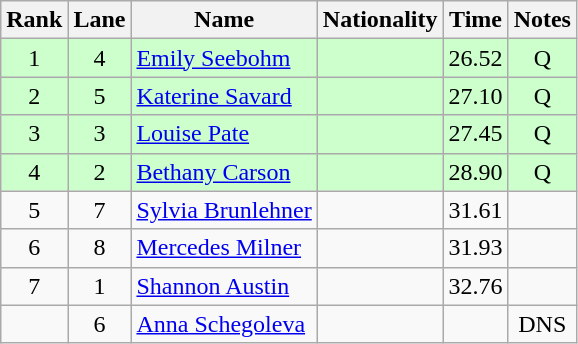<table class="wikitable sortable" style="text-align:center">
<tr>
<th>Rank</th>
<th>Lane</th>
<th>Name</th>
<th>Nationality</th>
<th>Time</th>
<th>Notes</th>
</tr>
<tr bgcolor=ccffcc>
<td>1</td>
<td>4</td>
<td align=left><a href='#'>Emily Seebohm</a></td>
<td align=left></td>
<td>26.52</td>
<td>Q</td>
</tr>
<tr bgcolor=ccffcc>
<td>2</td>
<td>5</td>
<td align=left><a href='#'>Katerine Savard</a></td>
<td align=left></td>
<td>27.10</td>
<td>Q</td>
</tr>
<tr bgcolor=ccffcc>
<td>3</td>
<td>3</td>
<td align=left><a href='#'>Louise Pate</a></td>
<td align=left></td>
<td>27.45</td>
<td>Q</td>
</tr>
<tr bgcolor=ccffcc>
<td>4</td>
<td>2</td>
<td align=left><a href='#'>Bethany Carson</a></td>
<td align=left></td>
<td>28.90</td>
<td>Q</td>
</tr>
<tr>
<td>5</td>
<td>7</td>
<td align=left><a href='#'>Sylvia Brunlehner</a></td>
<td align=left></td>
<td>31.61</td>
<td></td>
</tr>
<tr>
<td>6</td>
<td>8</td>
<td align=left><a href='#'>Mercedes Milner</a></td>
<td align=left></td>
<td>31.93</td>
<td></td>
</tr>
<tr>
<td>7</td>
<td>1</td>
<td align=left><a href='#'>Shannon Austin</a></td>
<td align=left></td>
<td>32.76</td>
<td></td>
</tr>
<tr>
<td></td>
<td>6</td>
<td align=left><a href='#'>Anna Schegoleva</a></td>
<td align=left></td>
<td></td>
<td>DNS</td>
</tr>
</table>
